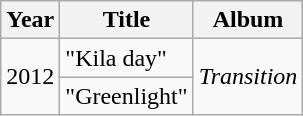<table class="wikitable">
<tr>
<th>Year</th>
<th>Title</th>
<th>Album</th>
</tr>
<tr>
<td rowspan="2">2012</td>
<td style="text-align:left;">"Kila day"</td>
<td rowspan="2"><em>Transition</em></td>
</tr>
<tr>
<td style="text-align:left;">"Greenlight"</td>
</tr>
</table>
